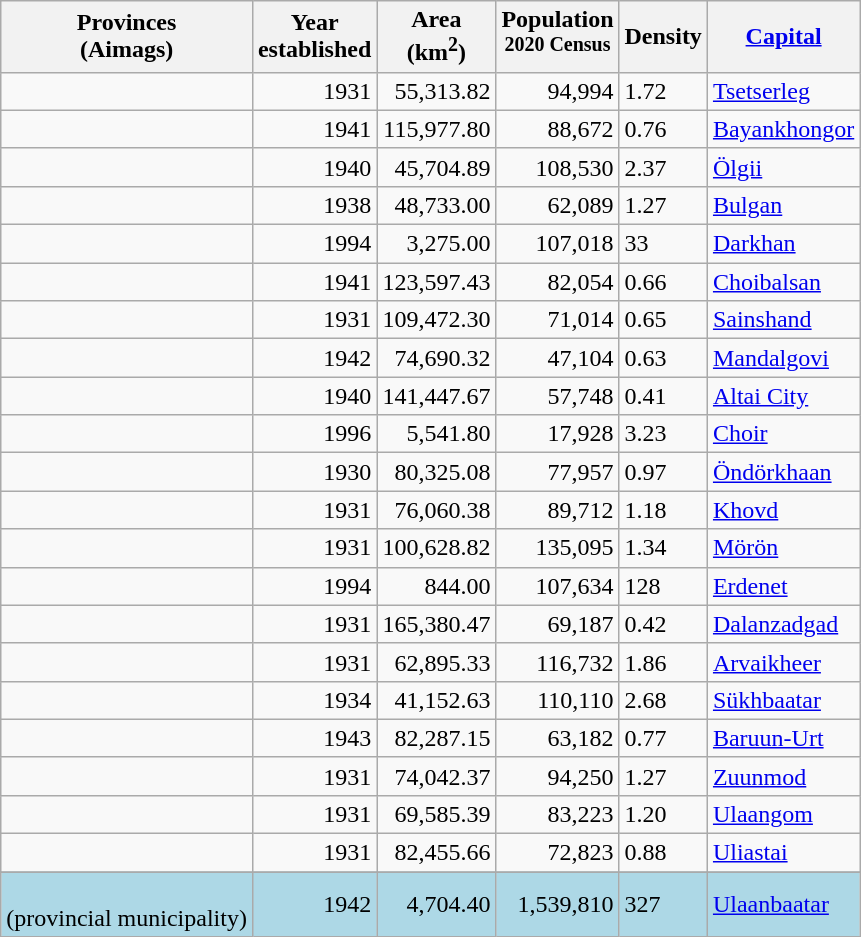<table class="wikitable sortable">
<tr>
<th>Provinces<br>(Aimags)</th>
<th>Year<br>established</th>
<th>Area<br>(km<sup>2</sup>)</th>
<th>Population<br><sup>2020 Census</sup></th>
<th>Density</th>
<th><a href='#'>Capital</a></th>
</tr>
<tr>
<td></td>
<td align=right>1931</td>
<td align=right>55,313.82</td>
<td align=right>94,994</td>
<td>1.72</td>
<td><a href='#'>Tsetserleg</a></td>
</tr>
<tr>
<td></td>
<td align=right>1941</td>
<td align=right>115,977.80</td>
<td align=right>88,672</td>
<td>0.76</td>
<td><a href='#'>Bayankhongor</a></td>
</tr>
<tr>
<td></td>
<td align=right>1940</td>
<td align=right>45,704.89</td>
<td align=right>108,530</td>
<td>2.37</td>
<td><a href='#'>Ölgii</a></td>
</tr>
<tr>
<td></td>
<td align=right>1938</td>
<td align=right>48,733.00</td>
<td align=right>62,089</td>
<td>1.27</td>
<td><a href='#'>Bulgan</a></td>
</tr>
<tr>
<td></td>
<td align=right>1994</td>
<td align=right>3,275.00</td>
<td align=right>107,018</td>
<td>33</td>
<td><a href='#'>Darkhan</a></td>
</tr>
<tr>
<td></td>
<td align=right>1941</td>
<td align=right>123,597.43</td>
<td align=right>82,054</td>
<td>0.66</td>
<td><a href='#'>Choibalsan</a></td>
</tr>
<tr>
<td></td>
<td align=right>1931</td>
<td align=right>109,472.30</td>
<td align=right>71,014</td>
<td>0.65</td>
<td><a href='#'>Sainshand</a></td>
</tr>
<tr>
<td></td>
<td align=right>1942</td>
<td align=right>74,690.32</td>
<td align=right>47,104</td>
<td>0.63</td>
<td><a href='#'>Mandalgovi</a></td>
</tr>
<tr>
<td></td>
<td align=right>1940</td>
<td align=right>141,447.67</td>
<td align=right>57,748</td>
<td>0.41</td>
<td><a href='#'>Altai City</a></td>
</tr>
<tr>
<td></td>
<td align=right>1996</td>
<td align=right>5,541.80</td>
<td align=right>17,928</td>
<td>3.23</td>
<td><a href='#'>Choir</a></td>
</tr>
<tr>
<td></td>
<td align=right>1930</td>
<td align=right>80,325.08</td>
<td align=right>77,957</td>
<td>0.97</td>
<td><a href='#'>Öndörkhaan</a></td>
</tr>
<tr>
<td></td>
<td align=right>1931</td>
<td align=right>76,060.38</td>
<td align=right>89,712</td>
<td>1.18</td>
<td><a href='#'>Khovd</a></td>
</tr>
<tr>
<td></td>
<td align=right>1931</td>
<td align=right>100,628.82</td>
<td align=right>135,095</td>
<td>1.34</td>
<td><a href='#'>Mörön</a></td>
</tr>
<tr>
<td></td>
<td align=right>1994</td>
<td align=right>844.00</td>
<td align=right>107,634</td>
<td>128</td>
<td><a href='#'>Erdenet</a></td>
</tr>
<tr>
<td></td>
<td align=right>1931</td>
<td align=right>165,380.47</td>
<td align=right>69,187</td>
<td>0.42</td>
<td><a href='#'>Dalanzadgad</a></td>
</tr>
<tr>
<td></td>
<td align=right>1931</td>
<td align=right>62,895.33</td>
<td align=right>116,732</td>
<td>1.86</td>
<td><a href='#'>Arvaikheer</a></td>
</tr>
<tr>
<td></td>
<td align=right>1934</td>
<td align=right>41,152.63</td>
<td align=right>110,110</td>
<td>2.68</td>
<td><a href='#'>Sükhbaatar</a></td>
</tr>
<tr>
<td></td>
<td align=right>1943</td>
<td align=right>82,287.15</td>
<td align=right>63,182</td>
<td>0.77</td>
<td><a href='#'>Baruun-Urt</a></td>
</tr>
<tr>
<td></td>
<td align=right>1931</td>
<td align=right>74,042.37</td>
<td align=right>94,250</td>
<td>1.27</td>
<td><a href='#'>Zuunmod</a></td>
</tr>
<tr>
<td></td>
<td align=right>1931</td>
<td align=right>69,585.39</td>
<td align=right>83,223</td>
<td>1.20</td>
<td><a href='#'>Ulaangom</a></td>
</tr>
<tr>
<td></td>
<td align=right>1931</td>
<td align=right>82,455.66</td>
<td align=right>72,823</td>
<td>0.88</td>
<td><a href='#'>Uliastai</a></td>
</tr>
<tr>
</tr>
<tr bgcolor="lightblue">
<td><br>(provincial municipality)</td>
<td align=right>1942</td>
<td align=right>4,704.40</td>
<td align=right>1,539,810</td>
<td>327</td>
<td><a href='#'>Ulaanbaatar</a></td>
</tr>
</table>
